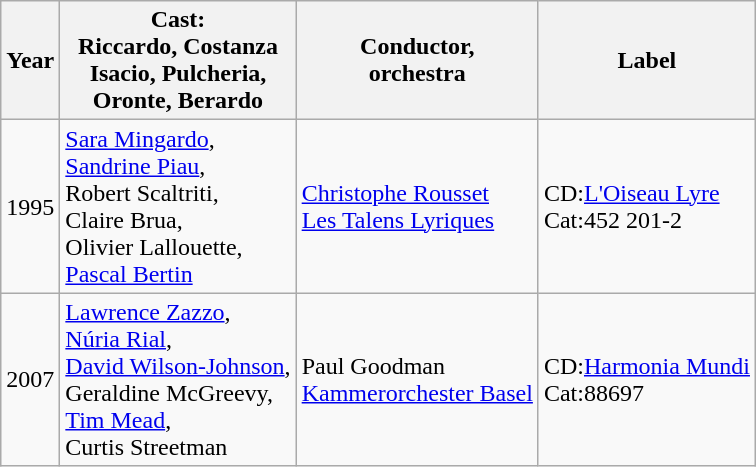<table class="wikitable">
<tr>
<th>Year</th>
<th>Cast:<br>Riccardo, Costanza <br>Isacio, Pulcheria,<br>Oronte, Berardo</th>
<th>Conductor,<br>orchestra</th>
<th>Label</th>
</tr>
<tr>
<td>1995</td>
<td><a href='#'>Sara Mingardo</a>,<br><a href='#'>Sandrine Piau</a>,<br>Robert Scaltriti,<br>Claire Brua,<br>Olivier Lallouette,<br><a href='#'>Pascal Bertin</a></td>
<td><a href='#'>Christophe Rousset</a><br><a href='#'>Les Talens Lyriques</a></td>
<td>CD:<a href='#'>L'Oiseau Lyre</a><br>Cat:452 201-2</td>
</tr>
<tr>
<td>2007</td>
<td><a href='#'>Lawrence Zazzo</a>,<br><a href='#'>Núria Rial</a>,<br> <a href='#'>David Wilson-Johnson</a>,<br>Geraldine McGreevy,<br><a href='#'>Tim Mead</a>,<br>Curtis Streetman</td>
<td>Paul Goodman<br><a href='#'>Kammerorchester Basel</a></td>
<td>CD:<a href='#'>Harmonia Mundi</a><br>Cat:88697</td>
</tr>
</table>
